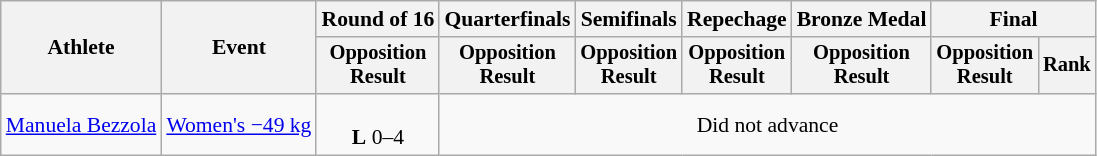<table class="wikitable" style="font-size:90%">
<tr>
<th rowspan="2">Athlete</th>
<th rowspan="2">Event</th>
<th>Round of 16</th>
<th>Quarterfinals</th>
<th>Semifinals</th>
<th>Repechage</th>
<th>Bronze Medal</th>
<th colspan=2>Final</th>
</tr>
<tr style="font-size:95%">
<th>Opposition<br>Result</th>
<th>Opposition<br>Result</th>
<th>Opposition<br>Result</th>
<th>Opposition<br>Result</th>
<th>Opposition<br>Result</th>
<th>Opposition<br>Result</th>
<th>Rank</th>
</tr>
<tr align=center>
<td align=left><a href='#'>Manuela Bezzola</a></td>
<td align=left><a href='#'>Women's −49 kg</a></td>
<td><br><strong>L</strong> 0–4</td>
<td colspan=6>Did not advance</td>
</tr>
</table>
